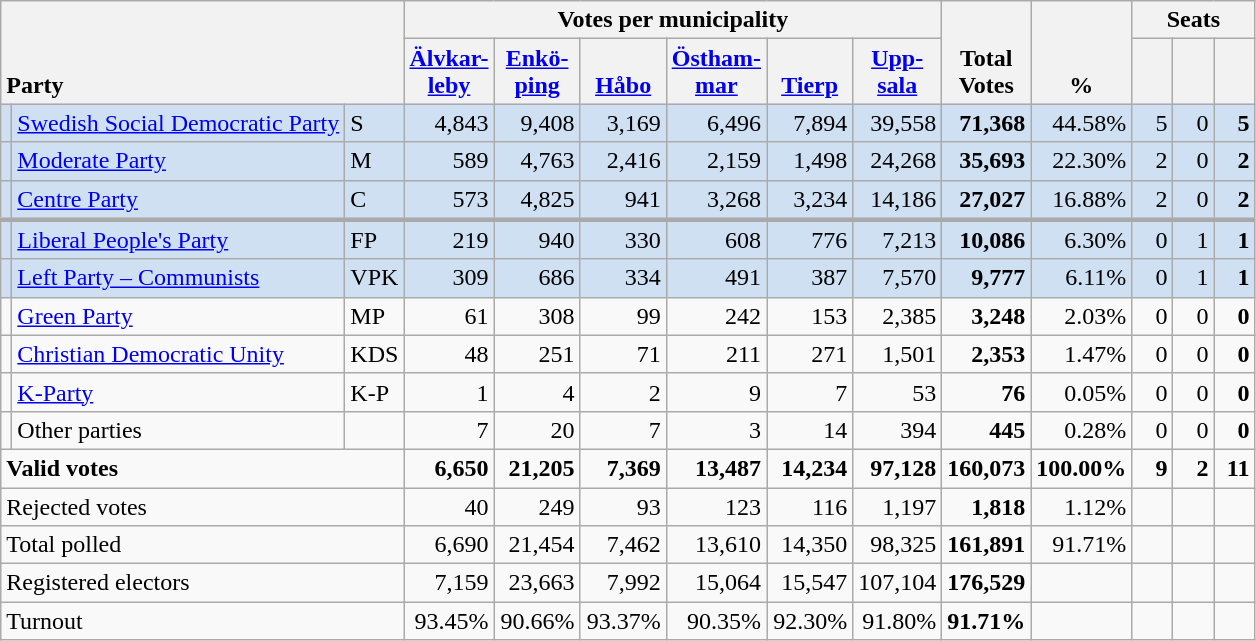<table class="wikitable" border="1" style="text-align:right;">
<tr>
<th style="text-align:left;" valign=bottom rowspan=2 colspan=3>Party</th>
<th colspan=6>Votes per municipality</th>
<th align=center valign=bottom rowspan=2 width="50">Total Votes</th>
<th align=center valign=bottom rowspan=2 width="50">%</th>
<th colspan=3>Seats</th>
</tr>
<tr>
<th align=center valign=bottom width="50"><a href='#'>Älvkar- leby</a></th>
<th align=center valign=bottom width="50"><a href='#'>Enkö- ping</a></th>
<th align=center valign=bottom width="50"><a href='#'>Håbo</a></th>
<th align=center valign=bottom width="50"><a href='#'>Östham- mar</a></th>
<th align=center valign=bottom width="50"><a href='#'>Tierp</a></th>
<th align=center valign=bottom width="50"><a href='#'>Upp- sala</a></th>
<th align=center valign=bottom width="20"><small></small></th>
<th align=center valign=bottom width="20"><small><a href='#'></a></small></th>
<th align=center valign=bottom width="20"><small></small></th>
</tr>
<tr style="background:#CEE0F2;">
<td></td>
<td align=left style="white-space: nowrap;"><a href='#'>Swedish Social Democratic Party</a></td>
<td align=left>S</td>
<td>4,843</td>
<td>9,408</td>
<td>3,169</td>
<td>6,496</td>
<td>7,894</td>
<td>39,558</td>
<td><strong>71,368</strong></td>
<td>44.58%</td>
<td>5</td>
<td>0</td>
<td><strong>5</strong></td>
</tr>
<tr style="background:#CEE0F2;">
<td></td>
<td align=left><a href='#'>Moderate Party</a></td>
<td align=left>M</td>
<td>589</td>
<td>4,763</td>
<td>2,416</td>
<td>2,159</td>
<td>1,498</td>
<td>24,268</td>
<td><strong>35,693</strong></td>
<td>22.30%</td>
<td>2</td>
<td>0</td>
<td><strong>2</strong></td>
</tr>
<tr style="background:#CEE0F2;">
<td></td>
<td align=left><a href='#'>Centre Party</a></td>
<td align=left>C</td>
<td>573</td>
<td>4,825</td>
<td>941</td>
<td>3,268</td>
<td>3,234</td>
<td>14,186</td>
<td><strong>27,027</strong></td>
<td>16.88%</td>
<td>2</td>
<td>0</td>
<td><strong>2</strong></td>
</tr>
<tr style="background:#CEE0F2; border-top:3px solid darkgray;">
<td></td>
<td align=left><a href='#'>Liberal People's Party</a></td>
<td align=left>FP</td>
<td>219</td>
<td>940</td>
<td>330</td>
<td>608</td>
<td>776</td>
<td>7,213</td>
<td><strong>10,086</strong></td>
<td>6.30%</td>
<td>0</td>
<td>1</td>
<td><strong>1</strong></td>
</tr>
<tr style="background:#CEE0F2;">
<td></td>
<td align=left><a href='#'>Left Party – Communists</a></td>
<td align=left>VPK</td>
<td>309</td>
<td>686</td>
<td>334</td>
<td>491</td>
<td>387</td>
<td>7,570</td>
<td><strong>9,777</strong></td>
<td>6.11%</td>
<td>0</td>
<td>1</td>
<td><strong>1</strong></td>
</tr>
<tr>
<td></td>
<td align=left><a href='#'>Green Party</a></td>
<td align=left>MP</td>
<td>61</td>
<td>308</td>
<td>99</td>
<td>242</td>
<td>153</td>
<td>2,385</td>
<td><strong>3,248</strong></td>
<td>2.03%</td>
<td>0</td>
<td>0</td>
<td><strong>0</strong></td>
</tr>
<tr>
<td></td>
<td align=left><a href='#'>Christian Democratic Unity</a></td>
<td align=left>KDS</td>
<td>48</td>
<td>251</td>
<td>71</td>
<td>211</td>
<td>271</td>
<td>1,501</td>
<td><strong>2,353</strong></td>
<td>1.47%</td>
<td>0</td>
<td>0</td>
<td><strong>0</strong></td>
</tr>
<tr>
<td></td>
<td align=left><a href='#'>K-Party</a></td>
<td align=left>K-P</td>
<td>1</td>
<td>4</td>
<td>2</td>
<td>9</td>
<td>7</td>
<td>53</td>
<td><strong>76</strong></td>
<td>0.05%</td>
<td>0</td>
<td>0</td>
<td><strong>0</strong></td>
</tr>
<tr>
<td></td>
<td align=left>Other parties</td>
<td></td>
<td>7</td>
<td>20</td>
<td>7</td>
<td>3</td>
<td>14</td>
<td>394</td>
<td><strong>445</strong></td>
<td>0.28%</td>
<td>0</td>
<td>0</td>
<td><strong>0</strong></td>
</tr>
<tr style="font-weight:bold">
<td align=left colspan=3>Valid votes</td>
<td>6,650</td>
<td>21,205</td>
<td>7,369</td>
<td>13,487</td>
<td>14,234</td>
<td>97,128</td>
<td>160,073</td>
<td>100.00%</td>
<td>9</td>
<td>2</td>
<td>11</td>
</tr>
<tr>
<td align=left colspan=3>Rejected votes</td>
<td>40</td>
<td>249</td>
<td>93</td>
<td>123</td>
<td>116</td>
<td>1,197</td>
<td><strong>1,818</strong></td>
<td>1.12%</td>
<td></td>
<td></td>
<td></td>
</tr>
<tr>
<td align=left colspan=3>Total polled</td>
<td>6,690</td>
<td>21,454</td>
<td>7,462</td>
<td>13,610</td>
<td>14,350</td>
<td>98,325</td>
<td><strong>161,891</strong></td>
<td>91.71%</td>
<td></td>
<td></td>
<td></td>
</tr>
<tr>
<td align=left colspan=3>Registered electors</td>
<td>7,159</td>
<td>23,663</td>
<td>7,992</td>
<td>15,064</td>
<td>15,547</td>
<td>107,104</td>
<td><strong>176,529</strong></td>
<td></td>
<td></td>
<td></td>
<td></td>
</tr>
<tr>
<td align=left colspan=3>Turnout</td>
<td>93.45%</td>
<td>90.66%</td>
<td>93.37%</td>
<td>90.35%</td>
<td>92.30%</td>
<td>91.80%</td>
<td><strong>91.71%</strong></td>
<td></td>
<td></td>
<td></td>
<td></td>
</tr>
</table>
